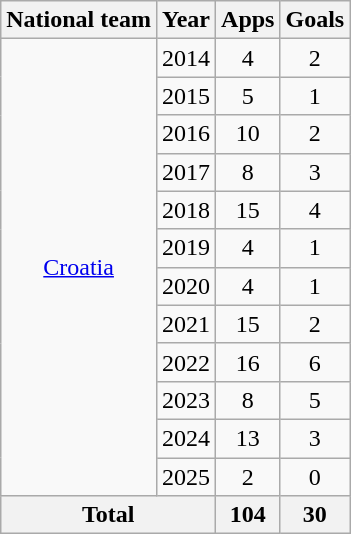<table class="wikitable" style="text-align:center">
<tr>
<th>National team</th>
<th>Year</th>
<th>Apps</th>
<th>Goals</th>
</tr>
<tr>
<td rowspan="12"><a href='#'>Croatia</a></td>
<td>2014</td>
<td>4</td>
<td>2</td>
</tr>
<tr>
<td>2015</td>
<td>5</td>
<td>1</td>
</tr>
<tr>
<td>2016</td>
<td>10</td>
<td>2</td>
</tr>
<tr>
<td>2017</td>
<td>8</td>
<td>3</td>
</tr>
<tr>
<td>2018</td>
<td>15</td>
<td>4</td>
</tr>
<tr>
<td>2019</td>
<td>4</td>
<td>1</td>
</tr>
<tr>
<td>2020</td>
<td>4</td>
<td>1</td>
</tr>
<tr>
<td>2021</td>
<td>15</td>
<td>2</td>
</tr>
<tr>
<td>2022</td>
<td>16</td>
<td>6</td>
</tr>
<tr>
<td>2023</td>
<td>8</td>
<td>5</td>
</tr>
<tr>
<td>2024</td>
<td>13</td>
<td>3</td>
</tr>
<tr>
<td>2025</td>
<td>2</td>
<td>0</td>
</tr>
<tr>
<th colspan="2">Total</th>
<th>104</th>
<th>30</th>
</tr>
</table>
